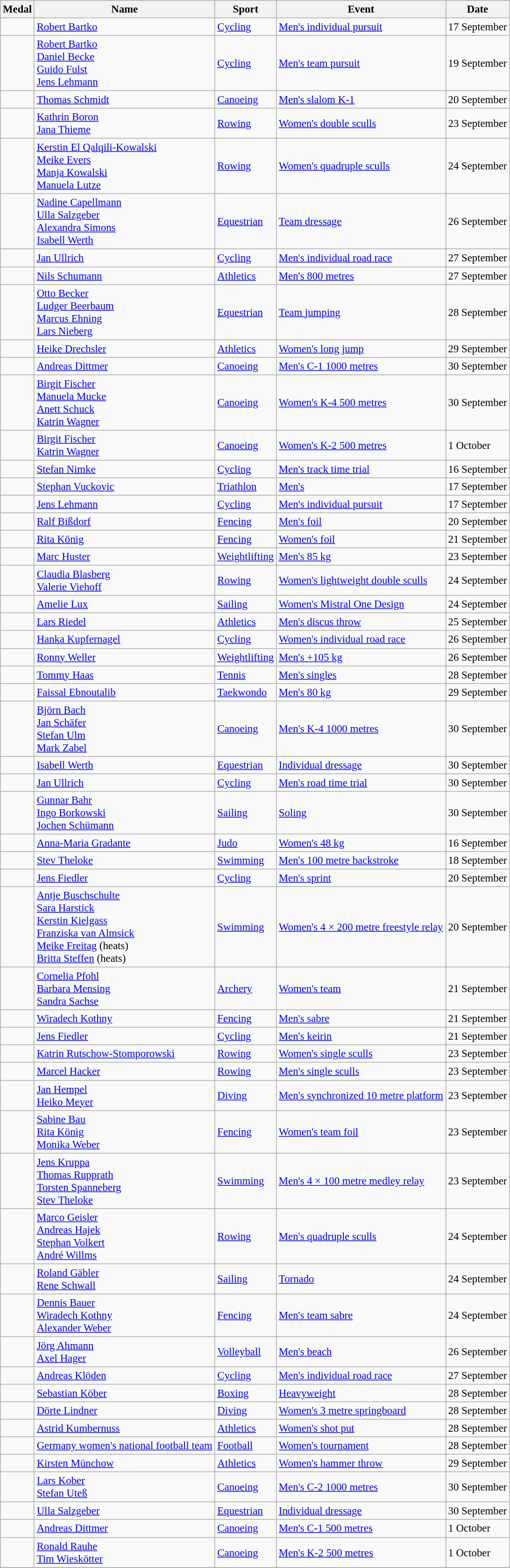<table class="wikitable sortable" style="font-size:95%">
<tr>
<th>Medal</th>
<th>Name</th>
<th>Sport</th>
<th>Event</th>
<th>Date</th>
</tr>
<tr>
<td></td>
<td><a href='#'>Robert Bartko</a></td>
<td><a href='#'>Cycling</a></td>
<td><a href='#'>Men's individual pursuit</a></td>
<td>17 September</td>
</tr>
<tr>
<td></td>
<td><a href='#'>Robert Bartko</a><br> <a href='#'>Daniel Becke</a><br> <a href='#'>Guido Fulst</a><br> <a href='#'>Jens Lehmann</a></td>
<td><a href='#'>Cycling</a></td>
<td><a href='#'>Men's team pursuit</a></td>
<td>19 September</td>
</tr>
<tr>
<td></td>
<td><a href='#'>Thomas Schmidt</a></td>
<td><a href='#'>Canoeing</a></td>
<td><a href='#'>Men's slalom K-1</a></td>
<td>20 September</td>
</tr>
<tr>
<td></td>
<td><a href='#'>Kathrin Boron</a><br> <a href='#'>Jana Thieme</a></td>
<td><a href='#'>Rowing</a></td>
<td><a href='#'>Women's double sculls</a></td>
<td>23 September</td>
</tr>
<tr>
<td></td>
<td><a href='#'>Kerstin El Qalqili-Kowalski</a><br> <a href='#'>Meike Evers</a><br> <a href='#'>Manja Kowalski</a><br> <a href='#'>Manuela Lutze</a></td>
<td><a href='#'>Rowing</a></td>
<td><a href='#'>Women's quadruple sculls</a></td>
<td>24 September</td>
</tr>
<tr>
<td></td>
<td><a href='#'>Nadine Capellmann</a><br> <a href='#'>Ulla Salzgeber</a><br> <a href='#'>Alexandra Simons</a><br> <a href='#'>Isabell Werth</a></td>
<td><a href='#'>Equestrian</a></td>
<td><a href='#'>Team dressage</a></td>
<td>26 September</td>
</tr>
<tr>
<td></td>
<td><a href='#'>Jan Ullrich</a></td>
<td><a href='#'>Cycling</a></td>
<td><a href='#'>Men's individual road race</a></td>
<td>27 September</td>
</tr>
<tr>
<td></td>
<td><a href='#'>Nils Schumann</a></td>
<td><a href='#'>Athletics</a></td>
<td><a href='#'>Men's 800 metres</a></td>
<td>27 September</td>
</tr>
<tr>
<td></td>
<td><a href='#'>Otto Becker</a><br> <a href='#'>Ludger Beerbaum</a><br> <a href='#'>Marcus Ehning</a><br> <a href='#'>Lars Nieberg</a></td>
<td><a href='#'>Equestrian</a></td>
<td><a href='#'>Team jumping</a></td>
<td>28 September</td>
</tr>
<tr>
<td></td>
<td><a href='#'>Heike Drechsler</a></td>
<td><a href='#'>Athletics</a></td>
<td><a href='#'>Women's long jump</a></td>
<td>29 September</td>
</tr>
<tr>
<td></td>
<td><a href='#'>Andreas Dittmer</a></td>
<td><a href='#'>Canoeing</a></td>
<td><a href='#'>Men's C-1 1000 metres</a></td>
<td>30 September</td>
</tr>
<tr>
<td></td>
<td><a href='#'>Birgit Fischer</a><br> <a href='#'>Manuela Mucke</a><br> <a href='#'>Anett Schuck</a><br> <a href='#'>Katrin Wagner</a></td>
<td><a href='#'>Canoeing</a></td>
<td><a href='#'>Women's K-4 500 metres</a></td>
<td>30 September</td>
</tr>
<tr>
<td></td>
<td><a href='#'>Birgit Fischer</a><br> <a href='#'>Katrin Wagner</a></td>
<td><a href='#'>Canoeing</a></td>
<td><a href='#'>Women's K-2 500 metres</a></td>
<td>1 October</td>
</tr>
<tr>
<td></td>
<td><a href='#'>Stefan Nimke</a></td>
<td><a href='#'>Cycling</a></td>
<td><a href='#'>Men's track time trial</a></td>
<td>16 September</td>
</tr>
<tr>
<td></td>
<td><a href='#'>Stephan Vuckovic</a></td>
<td><a href='#'>Triathlon</a></td>
<td><a href='#'>Men's</a></td>
<td>17 September</td>
</tr>
<tr>
<td></td>
<td><a href='#'>Jens Lehmann</a></td>
<td><a href='#'>Cycling</a></td>
<td><a href='#'>Men's individual pursuit</a></td>
<td>17 September</td>
</tr>
<tr>
<td></td>
<td><a href='#'>Ralf Bißdorf</a></td>
<td><a href='#'>Fencing</a></td>
<td><a href='#'>Men's foil</a></td>
<td>20 September</td>
</tr>
<tr>
<td></td>
<td><a href='#'>Rita König</a></td>
<td><a href='#'>Fencing</a></td>
<td><a href='#'>Women's foil</a></td>
<td>21 September</td>
</tr>
<tr>
<td></td>
<td><a href='#'>Marc Huster</a></td>
<td><a href='#'>Weightlifting</a></td>
<td><a href='#'>Men's 85 kg</a></td>
<td>23 September</td>
</tr>
<tr>
<td></td>
<td><a href='#'>Claudia Blasberg</a><br> <a href='#'>Valerie Viehoff</a></td>
<td><a href='#'>Rowing</a></td>
<td><a href='#'>Women's lightweight double sculls</a></td>
<td>24 September</td>
</tr>
<tr>
<td></td>
<td><a href='#'>Amelie Lux</a></td>
<td><a href='#'>Sailing</a></td>
<td><a href='#'>Women's Mistral One Design</a></td>
<td>24 September</td>
</tr>
<tr>
<td></td>
<td><a href='#'>Lars Riedel</a></td>
<td><a href='#'>Athletics</a></td>
<td><a href='#'>Men's discus throw</a></td>
<td>25 September</td>
</tr>
<tr>
<td></td>
<td><a href='#'>Hanka Kupfernagel</a></td>
<td><a href='#'>Cycling</a></td>
<td><a href='#'>Women's individual road race</a></td>
<td>26 September</td>
</tr>
<tr>
<td></td>
<td><a href='#'>Ronny Weller</a></td>
<td><a href='#'>Weightlifting</a></td>
<td><a href='#'>Men's +105 kg</a></td>
<td>26 September</td>
</tr>
<tr>
<td></td>
<td><a href='#'>Tommy Haas</a></td>
<td><a href='#'>Tennis</a></td>
<td><a href='#'>Men's singles</a></td>
<td>28 September</td>
</tr>
<tr>
<td></td>
<td><a href='#'>Faissal Ebnoutalib</a></td>
<td><a href='#'>Taekwondo</a></td>
<td><a href='#'>Men's 80 kg</a></td>
<td>29 September</td>
</tr>
<tr>
<td></td>
<td><a href='#'>Björn Bach</a><br> <a href='#'>Jan Schäfer</a><br> <a href='#'>Stefan Ulm</a><br> <a href='#'>Mark Zabel</a></td>
<td><a href='#'>Canoeing</a></td>
<td><a href='#'>Men's K-4 1000 metres</a></td>
<td>30 September</td>
</tr>
<tr>
<td></td>
<td><a href='#'>Isabell Werth</a></td>
<td><a href='#'>Equestrian</a></td>
<td><a href='#'>Individual dressage</a></td>
<td>30 September</td>
</tr>
<tr>
<td></td>
<td><a href='#'>Jan Ullrich</a></td>
<td><a href='#'>Cycling</a></td>
<td><a href='#'>Men's road time trial</a></td>
<td>30 September</td>
</tr>
<tr>
<td></td>
<td><a href='#'>Gunnar Bahr</a><br> <a href='#'>Ingo Borkowski</a><br> <a href='#'>Jochen Schümann</a></td>
<td><a href='#'>Sailing</a></td>
<td><a href='#'>Soling</a></td>
<td>30 September</td>
</tr>
<tr>
<td></td>
<td><a href='#'>Anna-Maria Gradante</a></td>
<td><a href='#'>Judo</a></td>
<td><a href='#'>Women's 48 kg</a></td>
<td>16 September</td>
</tr>
<tr>
<td></td>
<td><a href='#'>Stev Theloke</a></td>
<td><a href='#'>Swimming</a></td>
<td><a href='#'>Men's 100 metre backstroke</a></td>
<td>18 September</td>
</tr>
<tr>
<td></td>
<td><a href='#'>Jens Fiedler</a></td>
<td><a href='#'>Cycling</a></td>
<td><a href='#'>Men's sprint</a></td>
<td>20 September</td>
</tr>
<tr>
<td></td>
<td><a href='#'>Antje Buschschulte</a><br> <a href='#'>Sara Harstick</a><br> <a href='#'>Kerstin Kielgass</a><br> <a href='#'>Franziska van Almsick</a><br> <a href='#'>Meike Freitag</a> (heats)<br> <a href='#'>Britta Steffen</a> (heats)</td>
<td><a href='#'>Swimming</a></td>
<td><a href='#'>Women's 4 × 200 metre freestyle relay</a></td>
<td>20 September</td>
</tr>
<tr>
<td></td>
<td><a href='#'>Cornelia Pfohl</a><br> <a href='#'>Barbara Mensing</a><br> <a href='#'>Sandra Sachse</a></td>
<td><a href='#'>Archery</a></td>
<td><a href='#'>Women's team</a></td>
<td>21 September</td>
</tr>
<tr>
<td></td>
<td><a href='#'>Wiradech Kothny</a></td>
<td><a href='#'>Fencing</a></td>
<td><a href='#'>Men's sabre</a></td>
<td>21 September</td>
</tr>
<tr>
<td></td>
<td><a href='#'>Jens Fiedler</a></td>
<td><a href='#'>Cycling</a></td>
<td><a href='#'>Men's keirin</a></td>
<td>21 September</td>
</tr>
<tr>
<td></td>
<td><a href='#'>Katrin Rutschow-Stomporowski</a></td>
<td><a href='#'>Rowing</a></td>
<td><a href='#'>Women's single sculls</a></td>
<td>23 September</td>
</tr>
<tr>
<td></td>
<td><a href='#'>Marcel Hacker</a></td>
<td><a href='#'>Rowing</a></td>
<td><a href='#'>Men's single sculls</a></td>
<td>23 September</td>
</tr>
<tr>
<td></td>
<td><a href='#'>Jan Hempel</a><br> <a href='#'>Heiko Meyer</a></td>
<td><a href='#'>Diving</a></td>
<td><a href='#'>Men's synchronized 10 metre platform</a></td>
<td>23 September</td>
</tr>
<tr>
<td></td>
<td><a href='#'>Sabine Bau</a><br> <a href='#'>Rita König</a><br> <a href='#'>Monika Weber</a></td>
<td><a href='#'>Fencing</a></td>
<td><a href='#'>Women's team foil</a></td>
<td>23 September</td>
</tr>
<tr>
<td></td>
<td><a href='#'>Jens Kruppa</a><br> <a href='#'>Thomas Rupprath</a><br> <a href='#'>Torsten Spanneberg</a><br> <a href='#'>Stev Theloke</a></td>
<td><a href='#'>Swimming</a></td>
<td><a href='#'>Men's 4 × 100 metre medley relay</a></td>
<td>23 September</td>
</tr>
<tr>
<td></td>
<td><a href='#'>Marco Geisler</a><br> <a href='#'>Andreas Hajek</a><br> <a href='#'>Stephan Volkert</a><br> <a href='#'>André Willms</a></td>
<td><a href='#'>Rowing</a></td>
<td><a href='#'>Men's quadruple sculls</a></td>
<td>24 September</td>
</tr>
<tr>
<td></td>
<td><a href='#'>Roland Gäbler</a><br> <a href='#'>Rene Schwall</a></td>
<td><a href='#'>Sailing</a></td>
<td><a href='#'>Tornado</a></td>
<td>24 September</td>
</tr>
<tr>
<td></td>
<td><a href='#'>Dennis Bauer</a><br> <a href='#'>Wiradech Kothny</a><br> <a href='#'>Alexander Weber</a></td>
<td><a href='#'>Fencing</a></td>
<td><a href='#'>Men's team sabre</a></td>
<td>24 September</td>
</tr>
<tr>
<td></td>
<td><a href='#'>Jörg Ahmann</a><br> <a href='#'>Axel Hager</a></td>
<td><a href='#'>Volleyball</a></td>
<td><a href='#'>Men's beach</a></td>
<td>26 September</td>
</tr>
<tr>
<td></td>
<td><a href='#'>Andreas Klöden</a></td>
<td><a href='#'>Cycling</a></td>
<td><a href='#'>Men's individual road race</a></td>
<td>27 September</td>
</tr>
<tr>
<td></td>
<td><a href='#'>Sebastian Köber</a></td>
<td><a href='#'>Boxing</a></td>
<td><a href='#'>Heavyweight</a></td>
<td>28 September</td>
</tr>
<tr>
<td></td>
<td><a href='#'>Dörte Lindner</a></td>
<td><a href='#'>Diving</a></td>
<td><a href='#'>Women's 3 metre springboard</a></td>
<td>28 September</td>
</tr>
<tr>
<td></td>
<td><a href='#'>Astrid Kumbernuss</a></td>
<td><a href='#'>Athletics</a></td>
<td><a href='#'>Women's shot put</a></td>
<td>28 September</td>
</tr>
<tr>
<td></td>
<td><a href='#'>Germany women's national football team</a><br></td>
<td><a href='#'>Football</a></td>
<td><a href='#'>Women's tournament</a></td>
<td>28 September</td>
</tr>
<tr>
<td></td>
<td><a href='#'>Kirsten Münchow</a></td>
<td><a href='#'>Athletics</a></td>
<td><a href='#'>Women's hammer throw</a></td>
<td>29 September</td>
</tr>
<tr>
<td></td>
<td><a href='#'>Lars Kober</a><br> <a href='#'>Stefan Uteß</a></td>
<td><a href='#'>Canoeing</a></td>
<td><a href='#'>Men's C-2 1000 metres</a></td>
<td>30 September</td>
</tr>
<tr>
<td></td>
<td><a href='#'>Ulla Salzgeber</a></td>
<td><a href='#'>Equestrian</a></td>
<td><a href='#'>Individual dressage</a></td>
<td>30 September</td>
</tr>
<tr>
<td></td>
<td><a href='#'>Andreas Dittmer</a></td>
<td><a href='#'>Canoeing</a></td>
<td><a href='#'>Men's C-1 500 metres</a></td>
<td>1 October</td>
</tr>
<tr>
<td></td>
<td><a href='#'>Ronald Rauhe</a><br> <a href='#'>Tim Wieskötter</a></td>
<td><a href='#'>Canoeing</a></td>
<td><a href='#'>Men's K-2 500 metres</a></td>
<td>1 October</td>
</tr>
<tr>
</tr>
</table>
